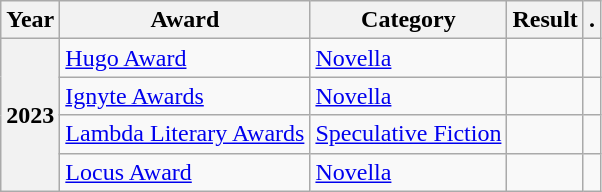<table class="wikitable sortable">
<tr>
<th>Year</th>
<th>Award</th>
<th>Category</th>
<th>Result</th>
<th>.</th>
</tr>
<tr>
<th rowspan="4">2023</th>
<td><a href='#'>Hugo Award</a></td>
<td><a href='#'>Novella</a></td>
<td></td>
<td></td>
</tr>
<tr>
<td><a href='#'>Ignyte Awards</a></td>
<td><a href='#'>Novella</a></td>
<td></td>
<td></td>
</tr>
<tr>
<td><a href='#'>Lambda Literary Awards</a></td>
<td><a href='#'>Speculative Fiction</a></td>
<td></td>
<td></td>
</tr>
<tr>
<td><a href='#'>Locus Award</a></td>
<td><a href='#'>Novella</a></td>
<td></td>
<td></td>
</tr>
</table>
